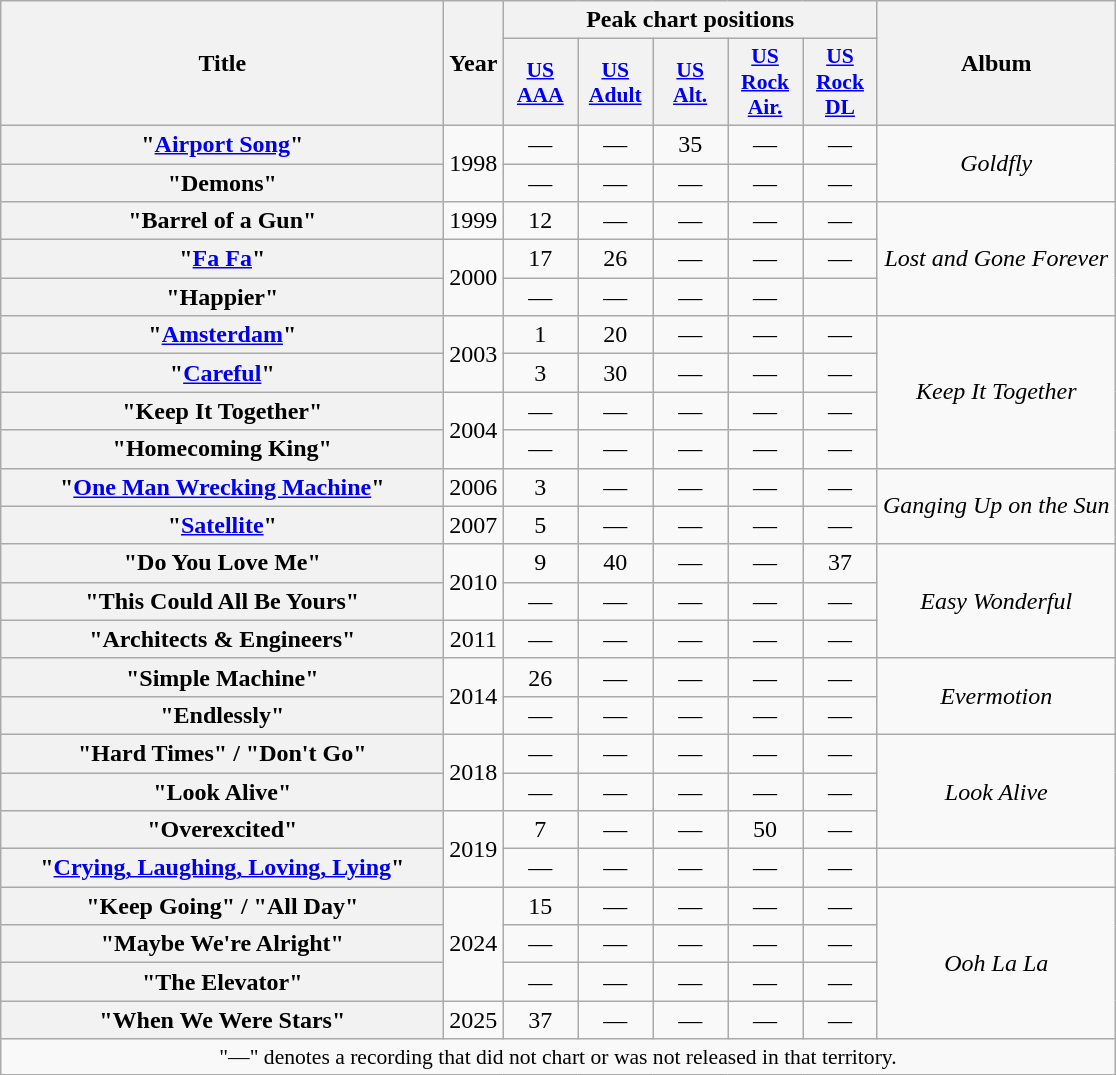<table class="wikitable plainrowheaders" style="text-align:center;">
<tr>
<th scope="col" rowspan="2" style="width:18em;">Title</th>
<th scope="col" rowspan="2">Year</th>
<th scope="col" colspan="5">Peak chart positions</th>
<th scope="col" rowspan="2">Album</th>
</tr>
<tr>
<th scope="col" style="width:3em;font-size:90%;"><a href='#'>US<br>AAA</a><br></th>
<th scope="col" style="width:3em;font-size:90%;"><a href='#'>US<br>Adult</a><br></th>
<th scope="col" style="width:3em;font-size:90%;"><a href='#'>US<br>Alt.</a><br></th>
<th scope="col" style="width:3em;font-size:90%;"><a href='#'>US<br>Rock<br>Air.</a><br></th>
<th scope="col" style="width:3em;font-size:90%;"><a href='#'>US<br>Rock<br>DL</a><br></th>
</tr>
<tr>
<th scope="row">"<a href='#'>Airport Song</a>"</th>
<td rowspan="2">1998</td>
<td>—</td>
<td>—</td>
<td>35</td>
<td>—</td>
<td>—</td>
<td rowspan="2"><em>Goldfly</em></td>
</tr>
<tr>
<th scope="row">"Demons"</th>
<td>—</td>
<td>—</td>
<td>—</td>
<td>—</td>
<td>—</td>
</tr>
<tr>
<th scope="row">"Barrel of a Gun"</th>
<td>1999</td>
<td>12</td>
<td>—</td>
<td>—</td>
<td>—</td>
<td>—</td>
<td rowspan="3"><em>Lost and Gone Forever</em></td>
</tr>
<tr>
<th scope="row">"<a href='#'>Fa Fa</a>"</th>
<td rowspan="2">2000</td>
<td>17</td>
<td>26</td>
<td>—</td>
<td>—</td>
<td>—</td>
</tr>
<tr>
<th scope="row">"Happier"</th>
<td>—</td>
<td>—</td>
<td>—</td>
<td>—</td>
</tr>
<tr>
<th scope="row">"<a href='#'>Amsterdam</a>"</th>
<td rowspan="2">2003</td>
<td>1</td>
<td>20</td>
<td>—</td>
<td>—</td>
<td>—</td>
<td rowspan="4"><em>Keep It Together</em></td>
</tr>
<tr>
<th scope="row">"<a href='#'>Careful</a>"</th>
<td>3</td>
<td>30</td>
<td>—</td>
<td>—</td>
<td>—</td>
</tr>
<tr>
<th scope="row">"Keep It Together"</th>
<td rowspan="2">2004</td>
<td>—</td>
<td>—</td>
<td>—</td>
<td>—</td>
<td>—</td>
</tr>
<tr>
<th scope="row">"Homecoming King"</th>
<td>—</td>
<td>—</td>
<td>—</td>
<td>—</td>
<td>—</td>
</tr>
<tr>
<th scope="row">"<a href='#'>One Man Wrecking Machine</a>"</th>
<td>2006</td>
<td>3</td>
<td>—</td>
<td>—</td>
<td>—</td>
<td>—</td>
<td rowspan="2"><em>Ganging Up on the Sun</em></td>
</tr>
<tr>
<th scope="row">"<a href='#'>Satellite</a>"</th>
<td>2007</td>
<td>5</td>
<td>—</td>
<td>—</td>
<td>—</td>
<td>—</td>
</tr>
<tr>
<th scope="row">"Do You Love Me"</th>
<td rowspan="2">2010</td>
<td>9</td>
<td>40</td>
<td>—</td>
<td>—</td>
<td>37</td>
<td rowspan="3"><em>Easy Wonderful</em></td>
</tr>
<tr>
<th scope="row">"This Could All Be Yours"</th>
<td>—</td>
<td>—</td>
<td>—</td>
<td>—</td>
<td>—</td>
</tr>
<tr>
<th scope="row">"Architects & Engineers"</th>
<td>2011</td>
<td>—</td>
<td>—</td>
<td>—</td>
<td>—</td>
<td>—</td>
</tr>
<tr>
<th scope="row">"Simple Machine"</th>
<td rowspan="2">2014</td>
<td>26</td>
<td>—</td>
<td>—</td>
<td>—</td>
<td>—</td>
<td rowspan="2"><em>Evermotion</em></td>
</tr>
<tr>
<th scope="row">"Endlessly"</th>
<td>—</td>
<td>—</td>
<td>—</td>
<td>—</td>
<td>—</td>
</tr>
<tr>
<th scope="row">"Hard Times" / "Don't Go"</th>
<td rowspan="2">2018</td>
<td>—</td>
<td>—</td>
<td>—</td>
<td>—</td>
<td>—</td>
<td rowspan="3"><em>Look Alive</em></td>
</tr>
<tr>
<th scope="row">"Look Alive"</th>
<td>—</td>
<td>—</td>
<td>—</td>
<td>—</td>
<td>—</td>
</tr>
<tr>
<th scope="row">"Overexcited"</th>
<td rowspan="2">2019</td>
<td>7</td>
<td>—</td>
<td>—</td>
<td>50</td>
<td>—</td>
</tr>
<tr>
<th scope="row">"<a href='#'>Crying, Laughing, Loving, Lying</a>"</th>
<td>—</td>
<td>—</td>
<td>—</td>
<td>—</td>
<td>—</td>
<td></td>
</tr>
<tr>
<th scope="row">"Keep Going" / "All Day"</th>
<td rowspan="3">2024</td>
<td>15</td>
<td>—</td>
<td>—</td>
<td>—</td>
<td>—</td>
<td rowspan="4"><em>Ooh La La</em></td>
</tr>
<tr>
<th scope="row">"Maybe We're Alright"</th>
<td>—</td>
<td>—</td>
<td>—</td>
<td>—</td>
<td>—</td>
</tr>
<tr>
<th scope="row">"The Elevator"</th>
<td>—</td>
<td>—</td>
<td>—</td>
<td>—</td>
<td>—</td>
</tr>
<tr>
<th scope="row">"When We Were Stars"</th>
<td>2025</td>
<td>37</td>
<td>—</td>
<td>—</td>
<td>—</td>
<td>—</td>
</tr>
<tr>
<td colspan="10" style="font-size:90%">"—" denotes a recording that did not chart or was not released in that territory.</td>
</tr>
</table>
